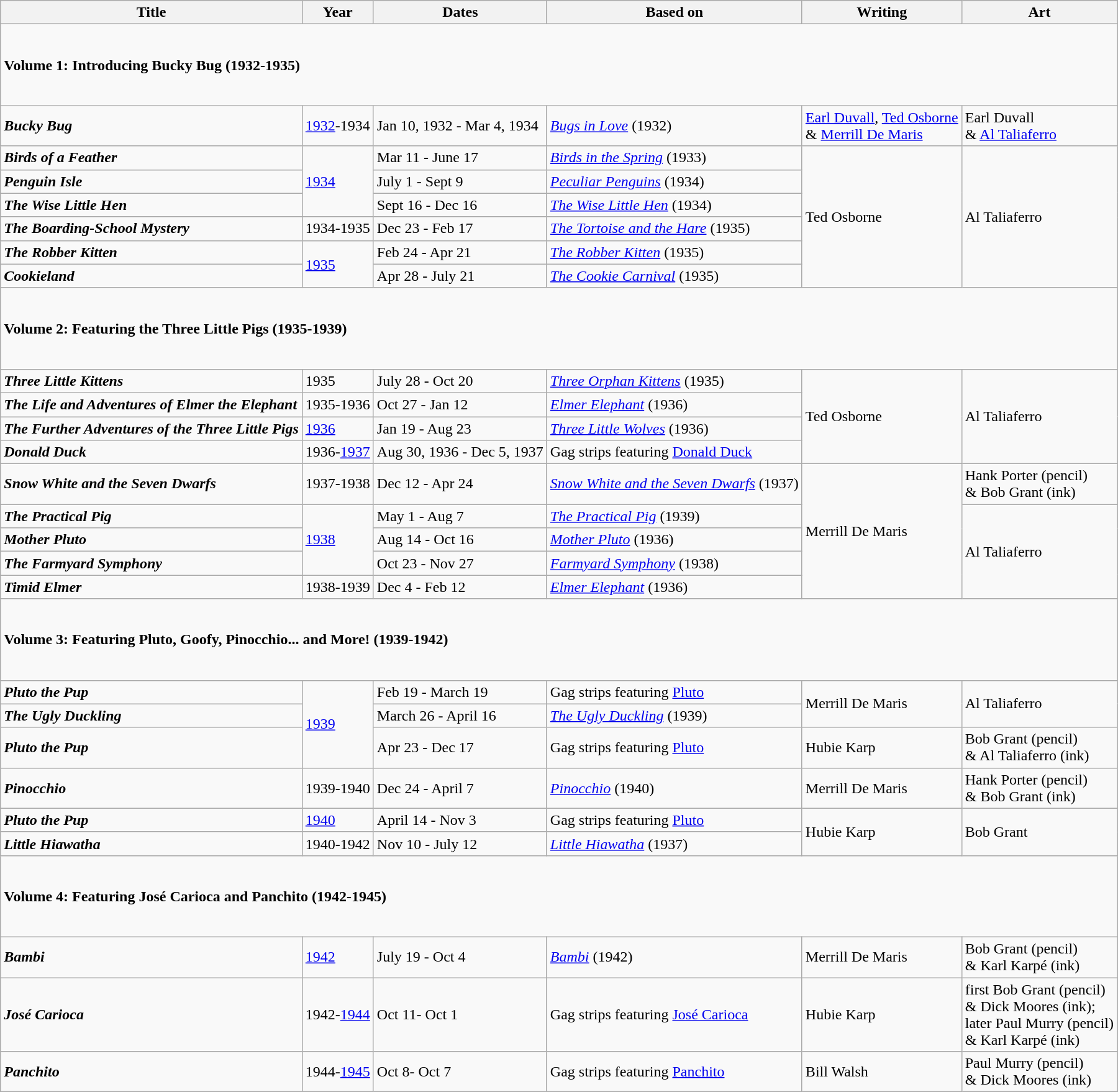<table class="wikitable" margin:auto;">
<tr>
<th>Title</th>
<th>Year</th>
<th>Dates</th>
<th>Based on</th>
<th>Writing</th>
<th>Art</th>
</tr>
<tr>
<td colspan="6" style="height: 5em;"><strong>Volume 1: Introducing Bucky Bug (1932-1935)</strong></td>
</tr>
<tr>
<td><strong><em>Bucky Bug</em></strong></td>
<td><a href='#'>1932</a>-1934</td>
<td>Jan 10, 1932 - Mar 4, 1934</td>
<td><em><a href='#'>Bugs in Love</a></em> (1932)</td>
<td><a href='#'>Earl Duvall</a>, <a href='#'>Ted Osborne</a><br>& <a href='#'>Merrill De Maris</a></td>
<td>Earl Duvall<br>& <a href='#'>Al Taliaferro</a></td>
</tr>
<tr>
<td><strong><em>Birds of a Feather</em></strong></td>
<td rowspan="3"><a href='#'>1934</a></td>
<td>Mar 11 - June 17</td>
<td><em><a href='#'>Birds in the Spring</a></em> (1933)</td>
<td rowspan="6">Ted Osborne</td>
<td rowspan="6">Al Taliaferro</td>
</tr>
<tr>
<td><strong><em>Penguin Isle</em></strong></td>
<td>July 1 - Sept 9</td>
<td><em><a href='#'>Peculiar Penguins</a></em> (1934)</td>
</tr>
<tr>
<td><strong><em>The Wise Little Hen</em></strong></td>
<td>Sept 16 - Dec 16</td>
<td><em><a href='#'>The Wise Little Hen</a></em> (1934)</td>
</tr>
<tr>
<td><strong><em>The Boarding-School Mystery</em></strong></td>
<td>1934-1935</td>
<td>Dec 23 - Feb 17</td>
<td><em><a href='#'>The Tortoise and the Hare</a></em> (1935)</td>
</tr>
<tr>
<td><strong><em>The Robber Kitten</em></strong></td>
<td rowspan="2"><a href='#'>1935</a></td>
<td>Feb 24 - Apr 21</td>
<td><em><a href='#'>The Robber Kitten</a></em> (1935)</td>
</tr>
<tr>
<td><strong><em>Cookieland</em></strong></td>
<td>Apr 28 - July 21</td>
<td><em><a href='#'>The Cookie Carnival</a></em> (1935)</td>
</tr>
<tr>
<td colspan="6" style="height: 5em;"><strong>Volume 2: Featuring the Three Little Pigs (1935-1939)</strong></td>
</tr>
<tr>
<td><strong><em>Three Little Kittens</em></strong></td>
<td>1935</td>
<td>July 28 - Oct 20</td>
<td><em><a href='#'>Three Orphan Kittens</a></em> (1935)</td>
<td rowspan="4">Ted Osborne</td>
<td rowspan="4">Al Taliaferro</td>
</tr>
<tr>
<td><strong><em>The Life and Adventures of Elmer the Elephant</em></strong></td>
<td>1935-1936</td>
<td>Oct 27 - Jan 12</td>
<td><em><a href='#'>Elmer Elephant</a></em> (1936)</td>
</tr>
<tr>
<td><strong><em>The Further Adventures of the Three Little Pigs</em></strong></td>
<td><a href='#'>1936</a></td>
<td>Jan 19 - Aug 23</td>
<td><em><a href='#'>Three Little Wolves</a></em> (1936)</td>
</tr>
<tr>
<td><strong><em>Donald Duck</em></strong></td>
<td>1936-<a href='#'>1937</a></td>
<td>Aug 30, 1936 - Dec 5, 1937</td>
<td>Gag strips featuring <a href='#'>Donald Duck</a></td>
</tr>
<tr>
<td><strong><em>Snow White and the Seven Dwarfs</em></strong></td>
<td>1937-1938</td>
<td>Dec 12 - Apr 24</td>
<td><em><a href='#'>Snow White and the Seven Dwarfs</a></em> (1937)</td>
<td rowspan="5">Merrill De Maris</td>
<td>Hank Porter (pencil)<br>& Bob Grant (ink)</td>
</tr>
<tr>
<td><strong><em>The Practical Pig</em></strong></td>
<td rowspan="3"><a href='#'>1938</a></td>
<td>May 1 - Aug 7</td>
<td><em><a href='#'>The Practical Pig</a></em> (1939)</td>
<td rowspan="4">Al Taliaferro</td>
</tr>
<tr>
<td><strong><em>Mother Pluto</em></strong></td>
<td>Aug 14 - Oct 16</td>
<td><em><a href='#'>Mother Pluto</a></em> (1936)</td>
</tr>
<tr>
<td><strong><em>The Farmyard Symphony</em></strong></td>
<td>Oct 23 - Nov 27</td>
<td><em><a href='#'>Farmyard Symphony</a></em> (1938)</td>
</tr>
<tr>
<td><strong><em>Timid Elmer</em></strong></td>
<td>1938-1939</td>
<td>Dec 4 - Feb 12</td>
<td><em><a href='#'>Elmer Elephant</a></em> (1936)</td>
</tr>
<tr>
<td colspan="6" style="height: 5em;"><strong>Volume 3: Featuring Pluto, Goofy, Pinocchio... and More! (1939-1942)</strong></td>
</tr>
<tr>
<td><strong><em>Pluto the Pup</em></strong></td>
<td rowspan="3"><a href='#'>1939</a></td>
<td>Feb 19 - March 19</td>
<td>Gag strips featuring <a href='#'>Pluto</a></td>
<td rowspan="2">Merrill De Maris</td>
<td rowspan="2">Al Taliaferro</td>
</tr>
<tr>
<td><strong><em>The Ugly Duckling</em></strong></td>
<td>March 26 - April 16</td>
<td><em><a href='#'>The Ugly Duckling</a></em> (1939)</td>
</tr>
<tr>
<td><strong><em>Pluto the Pup</em></strong></td>
<td>Apr 23 - Dec 17</td>
<td>Gag strips featuring <a href='#'>Pluto</a></td>
<td>Hubie Karp</td>
<td>Bob Grant (pencil)<br>& Al Taliaferro (ink)</td>
</tr>
<tr>
<td><strong><em>Pinocchio</em></strong></td>
<td>1939-1940</td>
<td>Dec 24 - April 7</td>
<td><em><a href='#'>Pinocchio</a></em> (1940)</td>
<td>Merrill De Maris</td>
<td>Hank Porter (pencil)<br>& Bob Grant (ink)</td>
</tr>
<tr>
<td><strong><em>Pluto the Pup</em></strong></td>
<td><a href='#'>1940</a></td>
<td>April 14 - Nov 3</td>
<td>Gag strips featuring <a href='#'>Pluto</a></td>
<td rowspan="2">Hubie Karp</td>
<td rowspan="2">Bob Grant</td>
</tr>
<tr>
<td><strong><em>Little Hiawatha</em></strong></td>
<td>1940-1942</td>
<td>Nov 10 - July 12</td>
<td><em><a href='#'>Little Hiawatha</a></em> (1937)</td>
</tr>
<tr>
<td colspan="6" style="height: 5em;"><strong>Volume 4: Featuring José Carioca and Panchito (1942-1945)</strong></td>
</tr>
<tr>
<td><strong><em>Bambi</em></strong></td>
<td><a href='#'>1942</a></td>
<td>July 19 - Oct 4</td>
<td><em><a href='#'>Bambi</a></em> (1942)</td>
<td>Merrill De Maris</td>
<td>Bob Grant (pencil)<br>& Karl Karpé (ink)</td>
</tr>
<tr>
<td><strong><em>José Carioca</em></strong></td>
<td>1942-<a href='#'>1944</a></td>
<td>Oct 11- Oct 1</td>
<td>Gag strips featuring <a href='#'>José Carioca</a></td>
<td>Hubie Karp</td>
<td>first Bob Grant (pencil)<br>& Dick Moores (ink);<br>later Paul Murry (pencil)<br>& Karl Karpé (ink)</td>
</tr>
<tr>
<td><strong><em>Panchito</em></strong></td>
<td>1944-<a href='#'>1945</a></td>
<td>Oct 8- Oct 7</td>
<td>Gag strips featuring <a href='#'>Panchito</a></td>
<td>Bill Walsh</td>
<td>Paul Murry (pencil)<br>& Dick Moores (ink)</td>
</tr>
</table>
